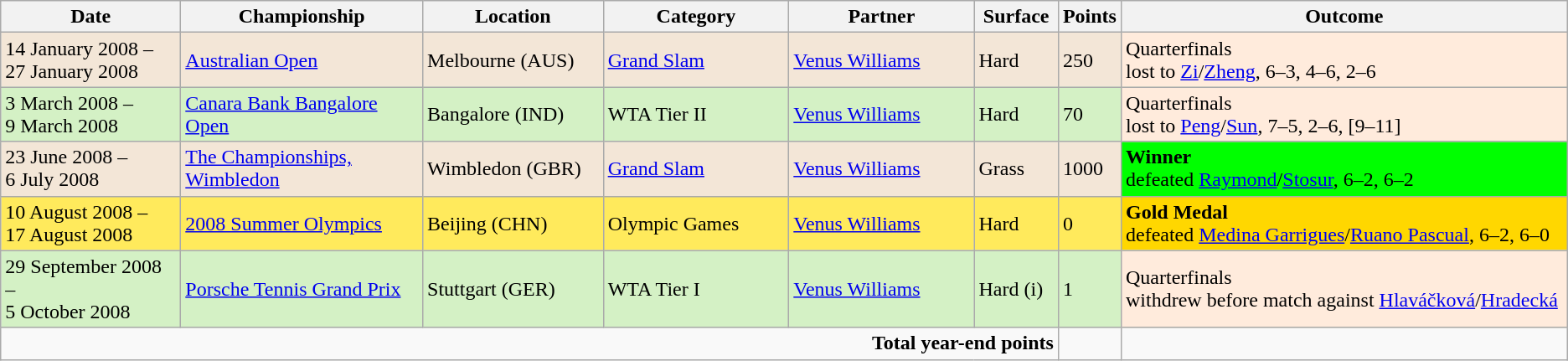<table class="wikitable">
<tr>
<th width=140>Date</th>
<th width=190>Championship</th>
<th width=140>Location</th>
<th width=145>Category</th>
<th width=145>Partner</th>
<th width=60>Surface</th>
<th width=40>Points</th>
<th width=360>Outcome</th>
</tr>
<tr style="background:#f3e6d7;">
<td>14 January 2008 –<br>27 January 2008</td>
<td><a href='#'>Australian Open</a></td>
<td>Melbourne (AUS)</td>
<td><a href='#'>Grand Slam</a></td>
<td> <a href='#'>Venus Williams</a></td>
<td>Hard</td>
<td>250</td>
<td style="background:#ffebdc;">Quarterfinals <br>lost to <a href='#'>Zi</a>/<a href='#'>Zheng</a>, 6–3, 4–6, 2–6</td>
</tr>
<tr style="background:#d4f1c5;">
<td>3 March 2008 –<br>9 March 2008</td>
<td><a href='#'>Canara Bank Bangalore Open</a></td>
<td>Bangalore (IND)</td>
<td>WTA Tier II</td>
<td> <a href='#'>Venus Williams</a></td>
<td>Hard</td>
<td>70</td>
<td style="background:#ffebdc;">Quarterfinals <br>lost to <a href='#'>Peng</a>/<a href='#'>Sun</a>, 7–5, 2–6, [9–11]</td>
</tr>
<tr style="background:#f3e6d7;">
<td>23 June 2008 –<br>6 July 2008</td>
<td><a href='#'>The Championships, Wimbledon</a></td>
<td>Wimbledon (GBR)</td>
<td><a href='#'>Grand Slam</a></td>
<td> <a href='#'>Venus Williams</a></td>
<td>Grass</td>
<td>1000</td>
<td style="background:lime;"><strong>Winner</strong> <br>defeated <a href='#'>Raymond</a>/<a href='#'>Stosur</a>, 6–2, 6–2</td>
</tr>
<tr style="background:#ffea5c;">
<td>10 August 2008 –<br>17 August 2008</td>
<td><a href='#'>2008 Summer Olympics</a></td>
<td>Beijing (CHN)</td>
<td>Olympic Games</td>
<td> <a href='#'>Venus Williams</a></td>
<td>Hard</td>
<td>0</td>
<td style="background:gold;"><strong>Gold Medal</strong> <br>defeated <a href='#'>Medina Garrigues</a>/<a href='#'>Ruano Pascual</a>, 6–2, 6–0</td>
</tr>
<tr style="background:#d4f1c5;">
<td>29 September 2008 –<br>5 October 2008</td>
<td><a href='#'>Porsche Tennis Grand Prix</a></td>
<td>Stuttgart (GER)</td>
<td>WTA Tier I</td>
<td> <a href='#'>Venus Williams</a></td>
<td>Hard (i)</td>
<td>1</td>
<td style="background:#ffebdc;">Quarterfinals <br>withdrew before match against <a href='#'>Hlaváčková</a>/<a href='#'>Hradecká</a></td>
</tr>
<tr>
<td colspan=6 align=right><strong>Total year-end points</strong></td>
<td></td>
<td></td>
</tr>
</table>
